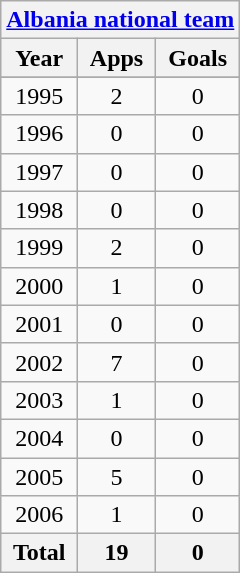<table class="wikitable" style="text-align:center">
<tr>
<th colspan=3><a href='#'>Albania national team</a></th>
</tr>
<tr>
<th>Year</th>
<th>Apps</th>
<th>Goals</th>
</tr>
<tr>
</tr>
<tr>
<td>1995</td>
<td>2</td>
<td>0</td>
</tr>
<tr>
<td>1996</td>
<td>0</td>
<td>0</td>
</tr>
<tr>
<td>1997</td>
<td>0</td>
<td>0</td>
</tr>
<tr>
<td>1998</td>
<td>0</td>
<td>0</td>
</tr>
<tr>
<td>1999</td>
<td>2</td>
<td>0</td>
</tr>
<tr>
<td>2000</td>
<td>1</td>
<td>0</td>
</tr>
<tr>
<td>2001</td>
<td>0</td>
<td>0</td>
</tr>
<tr>
<td>2002</td>
<td>7</td>
<td>0</td>
</tr>
<tr>
<td>2003</td>
<td>1</td>
<td>0</td>
</tr>
<tr>
<td>2004</td>
<td>0</td>
<td>0</td>
</tr>
<tr>
<td>2005</td>
<td>5</td>
<td>0</td>
</tr>
<tr>
<td>2006</td>
<td>1</td>
<td>0</td>
</tr>
<tr>
<th>Total</th>
<th>19</th>
<th>0</th>
</tr>
</table>
